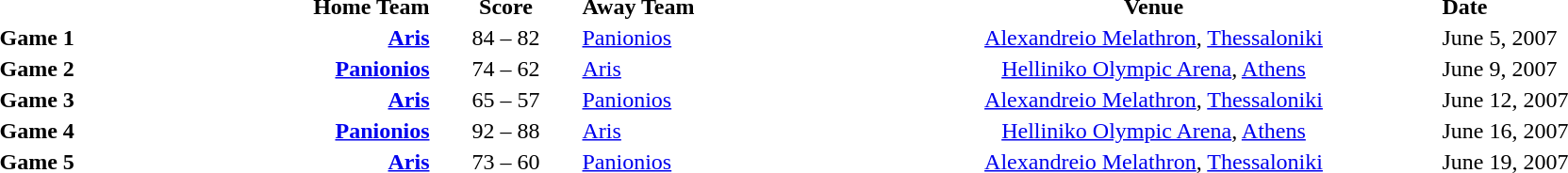<table style="text-align:center" cellpadding=1 border=0>
<tr>
<th width=100></th>
<th width=200 align=right>Home Team</th>
<th width=100>Score</th>
<th width=200 align=left>Away Team</th>
<th width=400>Venue</th>
<th width=200 align=left>Date</th>
</tr>
<tr>
<td align=left><strong>Game 1</strong></td>
<td align=right><strong><a href='#'>Aris</a></strong></td>
<td>84 – 82</td>
<td align=left><a href='#'>Panionios</a></td>
<td><a href='#'>Alexandreio Melathron</a>, <a href='#'>Thessaloniki</a></td>
<td align=left>June 5, 2007</td>
</tr>
<tr>
<td align=left><strong>Game 2</strong></td>
<td align=right><strong><a href='#'>Panionios</a></strong></td>
<td>74 – 62</td>
<td align=left><a href='#'>Aris</a></td>
<td><a href='#'>Helliniko Olympic Arena</a>, <a href='#'>Athens</a></td>
<td align=left>June 9, 2007</td>
</tr>
<tr>
<td align=left><strong>Game 3</strong></td>
<td align=right><strong><a href='#'>Aris</a></strong></td>
<td>65 – 57</td>
<td align=left><a href='#'>Panionios</a></td>
<td><a href='#'>Alexandreio Melathron</a>, <a href='#'>Thessaloniki</a></td>
<td align=left>June 12, 2007</td>
</tr>
<tr>
<td align=left><strong>Game 4</strong></td>
<td align=right><strong><a href='#'>Panionios</a></strong></td>
<td>92 – 88</td>
<td align=left><a href='#'>Aris</a></td>
<td><a href='#'>Helliniko Olympic Arena</a>, <a href='#'>Athens</a></td>
<td align=left>June 16, 2007</td>
</tr>
<tr>
<td align=left><strong>Game 5</strong></td>
<td align=right><strong><a href='#'>Aris</a></strong></td>
<td>73 – 60</td>
<td align=left><a href='#'>Panionios</a></td>
<td><a href='#'>Alexandreio Melathron</a>, <a href='#'>Thessaloniki</a></td>
<td align=left>June 19, 2007</td>
</tr>
</table>
